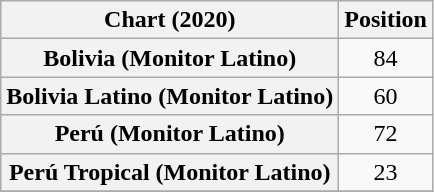<table class="wikitable plainrowheaders sortable" style="text-align:center">
<tr>
<th scope="col">Chart (2020)</th>
<th scope="col">Position</th>
</tr>
<tr>
<th scope="row">Bolivia (Monitor Latino)</th>
<td>84</td>
</tr>
<tr>
<th scope="row">Bolivia Latino (Monitor Latino)</th>
<td>60</td>
</tr>
<tr>
<th scope="row">Perú (Monitor Latino)</th>
<td>72</td>
</tr>
<tr>
<th scope="row">Perú Tropical (Monitor Latino)</th>
<td>23</td>
</tr>
<tr>
</tr>
</table>
